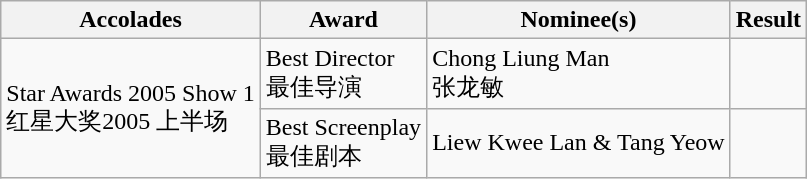<table class="wikitable">
<tr>
<th>Accolades</th>
<th>Award</th>
<th>Nominee(s)</th>
<th>Result</th>
</tr>
<tr>
<td rowspan="2">Star Awards 2005 Show 1 <br> 红星大奖2005 上半场</td>
<td>Best Director <br> 最佳导演</td>
<td>Chong Liung Man <br> 张龙敏</td>
<td></td>
</tr>
<tr>
<td>Best Screenplay <br> 最佳剧本</td>
<td>Liew Kwee Lan & Tang Yeow</td>
<td></td>
</tr>
</table>
